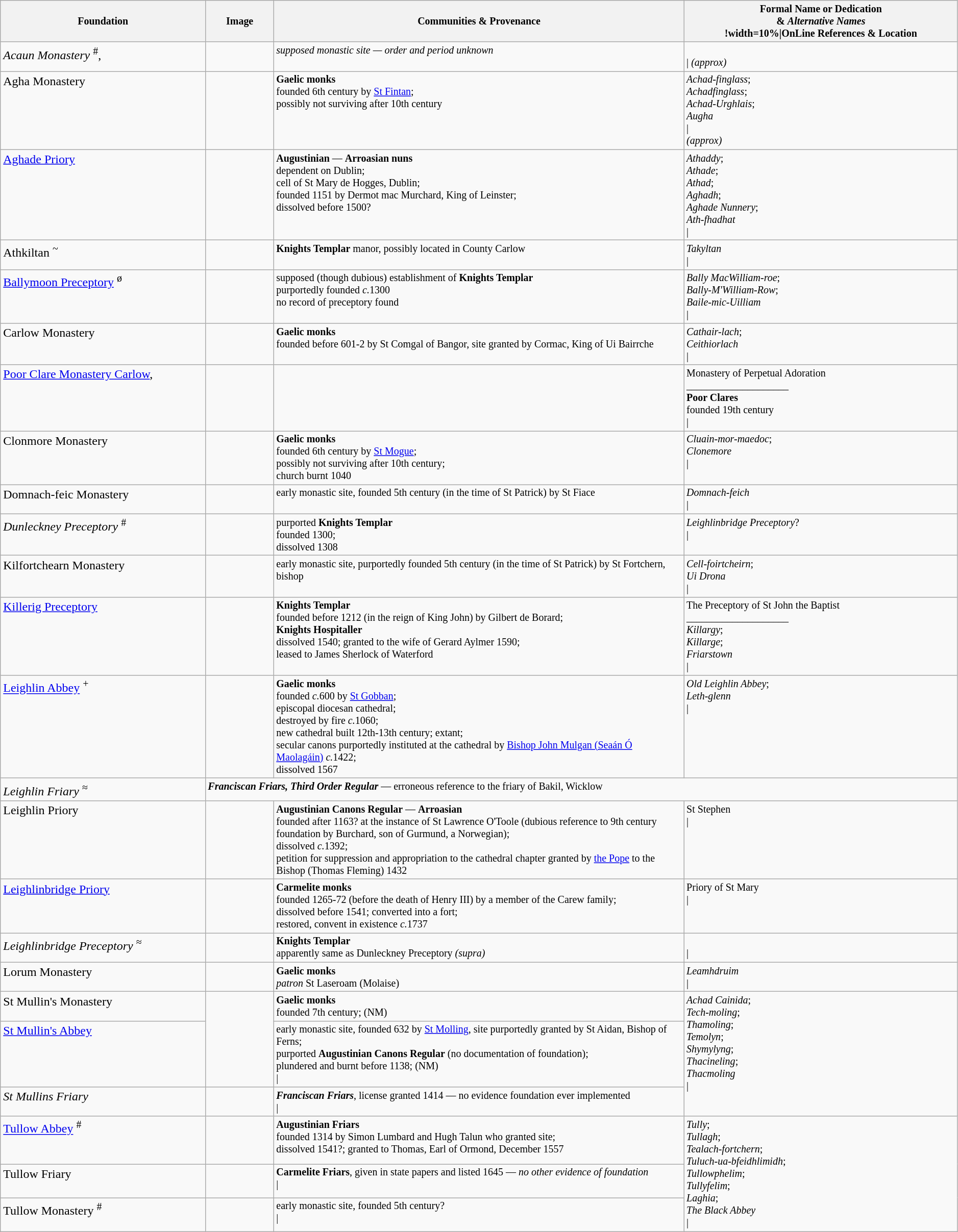<table class="wikitable" style="width:99%; font-size:smaller">
<tr>
<th width=15%>Foundation</th>
<th width=5%>Image</th>
<th width=30%>Communities & Provenance</th>
<th width=20%>Formal Name or Dedication <br>& <em>Alternative Names</em><br><noinclude>!width=10%|OnLine References & Location</noinclude></th>
</tr>
<tr valign=top>
<td style="font-size:larger"><em>Acaun Monastery</em> <sup>#</sup>, </td>
<td></td>
<td><em>supposed monastic site — order and period unknown</em></td>
<td><br><noinclude>| <em>(approx)</em></noinclude></td>
</tr>
<tr valign=top>
<td style="font-size:larger">Agha Monastery</td>
<td></td>
<td><strong>Gaelic monks</strong><br>founded 6th century by <a href='#'>St Fintan</a>;<br>possibly not surviving after 10th century</td>
<td><em>Achad-finglass</em>;<br><em>Achadfinglass</em>;<br><em>Achad-Urghlais</em>;<br><em>Augha</em><br><noinclude>| <br> <em>(approx)</em></noinclude></td>
</tr>
<tr valign=top>
<td style="font-size:larger"><a href='#'>Aghade Priory</a></td>
<td></td>
<td><strong>Augustinian</strong> — <strong>Arroasian nuns</strong><br>dependent on Dublin;<br>cell of St Mary de Hogges, Dublin;<br>founded 1151 by Dermot mac Murchard, King of Leinster;<br>dissolved before 1500?</td>
<td><em>Athaddy</em>;<br><em>Athade</em>;<br><em>Athad</em>;<br><em>Aghadh</em>;<br><em>Aghade Nunnery</em>;<br><em>Ath-fhadhat</em><br><noinclude>| <br></noinclude></td>
</tr>
<tr valign=top>
<td style="font-size:larger">Athkiltan <sup>~</sup></td>
<td></td>
<td><strong>Knights Templar</strong> manor, possibly located in County Carlow</td>
<td><em>Takyltan</em><br><noinclude>|</noinclude></td>
</tr>
<tr valign=top>
<td style="font-size:larger"><a href='#'>Ballymoon Preceptory</a> <sup>ø</sup></td>
<td></td>
<td>supposed (though dubious) establishment of <strong>Knights Templar</strong><br>purportedly founded <em>c.</em>1300<br>no record of preceptory found</td>
<td><em>Bally MacWilliam-roe</em>;<br><em>Bally-M'William-Row</em>;<br><em>Baile-mic-Uilliam</em><br><noinclude>| <br></noinclude></td>
</tr>
<tr valign=top>
<td style="font-size:larger">Carlow Monastery</td>
<td></td>
<td><strong>Gaelic monks</strong><br>founded before 601-2 by St Comgal of Bangor, site granted by Cormac, King of Ui Bairrche</td>
<td><em>Cathair-lach</em>;<br><em>Ceithiorlach</em><br><noinclude>| <em></em></noinclude></td>
</tr>
<tr valign=top>
<td style="font-size:larger"><a href='#'>Poor Clare Monastery Carlow</a>,<br></td>
<td></td>
<td></td>
<td>Monastery of Perpetual Adoration<br>____________________<br><strong>Poor Clares</strong><br>founded 19th century<br><noinclude>| <br></noinclude></td>
</tr>
<tr valign=top>
<td style="font-size:larger">Clonmore Monastery</td>
<td></td>
<td><strong>Gaelic monks</strong><br>founded 6th century by <a href='#'>St Mogue</a>;<br>possibly not surviving after 10th century;<br>church burnt 1040</td>
<td><em>Cluain-mor-maedoc</em>;<br><em>Clonemore</em><br><noinclude>| <br></noinclude></td>
</tr>
<tr valign=top>
<td style="font-size:larger">Domnach-feic Monastery</td>
<td></td>
<td>early monastic site, founded 5th century (in the time of St Patrick) by St Fiace</td>
<td><em>Domnach-feich</em><br><noinclude>|</noinclude></td>
</tr>
<tr valign=top>
<td style="font-size:larger"><em>Dunleckney Preceptory</em> <sup>#</sup></td>
<td></td>
<td>purported <strong>Knights Templar</strong><br>founded 1300;<br>dissolved 1308</td>
<td><em>Leighlinbridge Preceptory</em>?<br><noinclude>| <em></em></noinclude></td>
</tr>
<tr valign=top>
<td style="font-size:larger">Kilfortchearn Monastery</td>
<td></td>
<td>early monastic site, purportedly founded 5th century (in the time of St Patrick) by St Fortchern, bishop</td>
<td><em>Cell-foirtcheirn</em>;<br><em>Ui Drona</em><br><noinclude>|</noinclude></td>
</tr>
<tr valign=top>
<td style="font-size:larger"><a href='#'>Killerig Preceptory</a></td>
<td></td>
<td><strong>Knights Templar</strong><br>founded before 1212 (in the reign of King John) by Gilbert de Borard;<br><strong>Knights Hospitaller</strong><br>dissolved 1540; granted to the wife of Gerard Aylmer 1590;<br>leased to James Sherlock of Waterford</td>
<td>The Preceptory of St John the Baptist<br>____________________<br><em>Killargy</em>;<br><em>Killarge</em>;<br><em>Friarstown</em><br><noinclude>|</noinclude></td>
</tr>
<tr valign=top>
<td style="font-size:larger"><a href='#'>Leighlin Abbey</a> <sup>+</sup></td>
<td></td>
<td><strong>Gaelic monks</strong><br>founded <em>c.</em>600 by <a href='#'>St Gobban</a>;<br>episcopal diocesan cathedral;<br>destroyed by fire <em>c.</em>1060;<br>new cathedral built 12th-13th century; extant;<br>secular canons purportedly instituted at the cathedral by <a href='#'>Bishop John Mulgan (Seaán Ó Maolagáin)</a> <em>c.</em>1422;<br>dissolved 1567</td>
<td><em>Old Leighlin Abbey</em>;<br><em>Leth-glenn</em><br><noinclude>| <br></noinclude></td>
</tr>
<tr valign=top>
<td style="font-size:larger"><em>Leighlin Friary</em> <sup>≈</sup></td>
<td colspan=4><strong><em>Franciscan Friars, Third Order Regular</em></strong> — erroneous reference to the friary of Bakil, Wicklow</td>
</tr>
<tr valign=top>
<td style="font-size:larger">Leighlin Priory</td>
<td></td>
<td><strong>Augustinian Canons Regular</strong> — <strong>Arroasian</strong><br>founded after 1163? at the instance of St Lawrence O'Toole (dubious reference to 9th century foundation by Burchard, son of Gurmund, a Norwegian);<br>dissolved <em>c.</em>1392;<br>petition for suppression and appropriation to the cathedral chapter granted by <a href='#'>the Pope</a> to the Bishop (Thomas Fleming) 1432</td>
<td>St Stephen<br><noinclude>|</noinclude></td>
</tr>
<tr valign=top>
<td style="font-size:larger"><a href='#'>Leighlinbridge Priory</a></td>
<td></td>
<td><strong>Carmelite monks</strong><br>founded 1265-72 (before the death of Henry III) by a member of the Carew family;<br>dissolved before 1541; converted into a fort;<br>restored, convent in existence <em>c.</em>1737</td>
<td>Priory of St Mary<br><noinclude>| <br></noinclude></td>
</tr>
<tr valign=top>
<td style="font-size:larger"><em>Leighlinbridge Preceptory</em> <sup>≈</sup></td>
<td></td>
<td><strong>Knights Templar</strong><br>apparently same as Dunleckney Preceptory <em>(supra)</em></td>
<td><br><noinclude>|</noinclude></td>
</tr>
<tr valign=top>
<td style="font-size:larger">Lorum Monastery</td>
<td></td>
<td><strong>Gaelic monks</strong><br><em>patron</em> St Laseroam (Molaise)</td>
<td><em>Leamhdruim</em><br><noinclude>|</noinclude></td>
</tr>
<tr valign=top>
<td style="font-size:larger">St Mullin's Monastery</td>
<td rowspan=2></td>
<td><strong>Gaelic monks</strong><br>founded 7th century; (NM)</td>
<td rowspan=3><em>Achad Cainida</em>;<br><em>Tech-moling</em>;<br><em>Thamoling</em>;<br><em>Temolyn</em>;<br><em>Shymylyng</em>;<br><em>Thacineling</em>;<br><em>Thacmoling</em><br><noinclude>| <br></noinclude></td>
</tr>
<tr valign=top>
<td style="font-size:larger"><a href='#'>St Mullin's Abbey</a></td>
<td>early monastic site, founded 632 by <a href='#'>St Molling</a>, site purportedly granted by St Aidan, Bishop of Ferns;<br>purported <strong>Augustinian Canons Regular</strong> (no documentation of foundation);<br>plundered and burnt before 1138; (NM)<br><noinclude>| <br></noinclude></td>
</tr>
<tr valign=top>
<td style="font-size:larger"><em>St Mullins Friary</em></td>
<td></td>
<td><strong><em>Franciscan Friars</em></strong>, license granted 1414 — no evidence foundation ever implemented<br><noinclude>|</noinclude></td>
</tr>
<tr valign=top>
<td style="font-size:larger"><a href='#'>Tullow Abbey</a> <sup>#</sup></td>
<td></td>
<td><strong>Augustinian Friars</strong><br>founded 1314 by Simon Lumbard and Hugh Talun who granted site;<br>dissolved 1541?; granted to Thomas, Earl of Ormond, December 1557</td>
<td rowspan=3><em>Tully</em>;<br><em>Tullagh</em>;<br><em>Tealach-fortchern</em>;<br><em>Tuluch-ua-bfeidhlimidh</em>;<br><em>Tullowphelim</em>;<br><em>Tullyfelim</em>;<br><em>Laghia</em>;<br><em>The Black Abbey</em><br><noinclude>| <br></noinclude></td>
</tr>
<tr valign=top>
<td style="font-size:larger">Tullow Friary</td>
<td></td>
<td><strong>Carmelite Friars</strong>, given in state papers and listed 1645 — <em>no other evidence of foundation</em><br><noinclude>|</noinclude></td>
</tr>
<tr valign=top>
<td style="font-size:larger">Tullow Monastery <sup>#</sup></td>
<td></td>
<td>early monastic site, founded 5th century?<br><noinclude>|</noinclude></td>
</tr>
</table>
